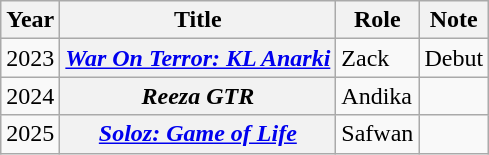<table class="wikitable">
<tr>
<th>Year</th>
<th>Title</th>
<th>Role</th>
<th>Note</th>
</tr>
<tr>
<td>2023</td>
<th><em><a href='#'>War On Terror: KL Anarki</a></em></th>
<td>Zack</td>
<td>Debut</td>
</tr>
<tr>
<td>2024</td>
<th><em>Reeza GTR</em></th>
<td>Andika</td>
<td></td>
</tr>
<tr>
<td>2025</td>
<th><em><a href='#'>Soloz: Game of Life</a></em></th>
<td>Safwan</td>
<td></td>
</tr>
</table>
